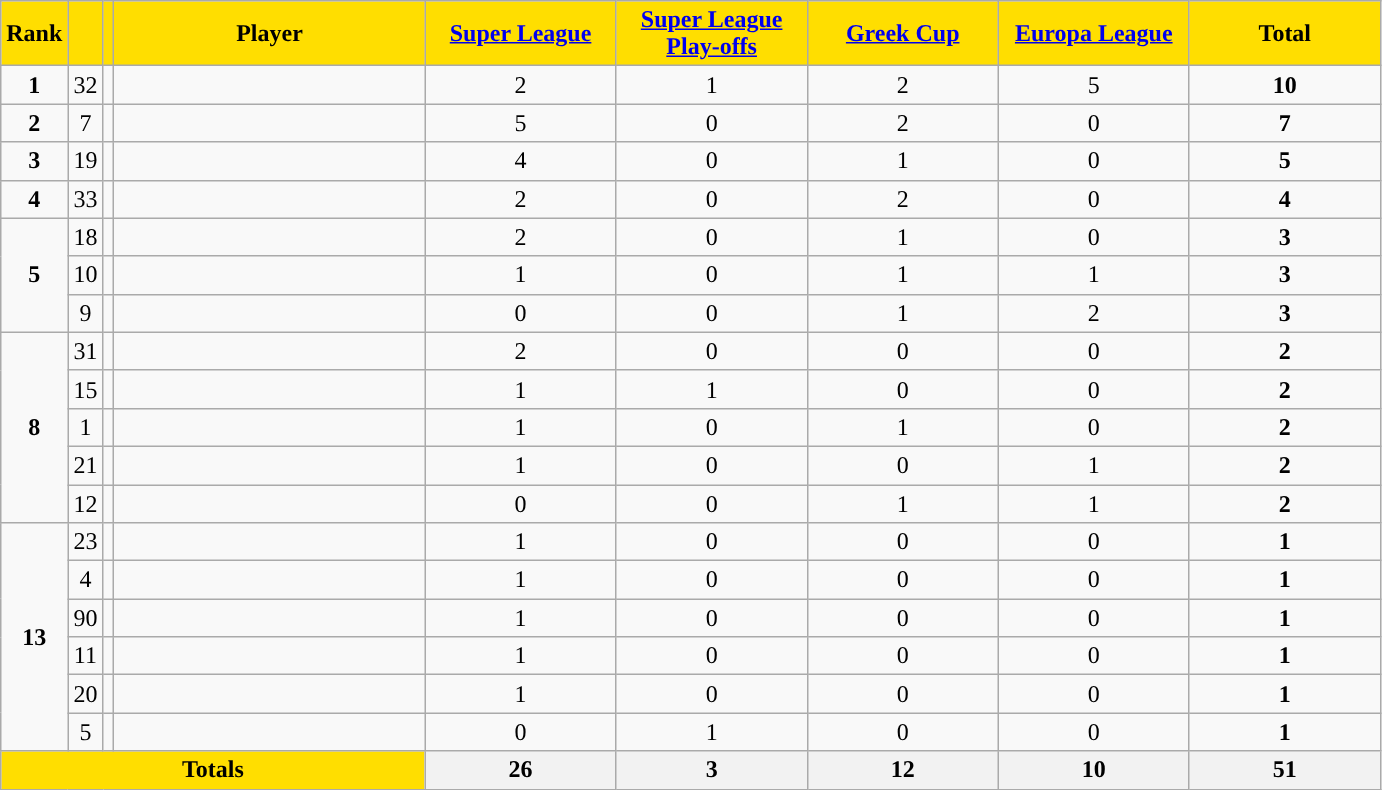<table class="wikitable sortable" style="text-align: center">
<tr>
<th style="background:#FFDE00">Rank</th>
<th style="background:#FFDE00"></th>
<th style="background:#FFDE00"></th>
<th width=200 style="background:#FFDE00">Player</th>
<th width=120 style="background:#FFDE00"><a href='#'>Super League</a></th>
<th width=120 style="background:#FFDE00"><a href='#'>Super League Play-offs</a></th>
<th width=120 style="background:#FFDE00"><a href='#'>Greek Cup</a></th>
<th width=120 style="background:#FFDE00"><a href='#'>Europa League</a></th>
<th width=120 style="background:#FFDE00">Total</th>
</tr>
<tr>
<td><strong>1</strong></td>
<td>32</td>
<td></td>
<td align=left></td>
<td>2</td>
<td>1</td>
<td>2</td>
<td>5</td>
<td><strong>10</strong></td>
</tr>
<tr>
<td><strong>2</strong></td>
<td>7</td>
<td></td>
<td align=left></td>
<td>5</td>
<td>0</td>
<td>2</td>
<td>0</td>
<td><strong>7</strong></td>
</tr>
<tr>
<td><strong>3</strong></td>
<td>19</td>
<td></td>
<td align=left></td>
<td>4</td>
<td>0</td>
<td>1</td>
<td>0</td>
<td><strong>5</strong></td>
</tr>
<tr>
<td><strong>4</strong></td>
<td>33</td>
<td></td>
<td align=left></td>
<td>2</td>
<td>0</td>
<td>2</td>
<td>0</td>
<td><strong>4</strong></td>
</tr>
<tr>
<td rowspan=3><strong>5</strong></td>
<td>18</td>
<td></td>
<td align=left></td>
<td>2</td>
<td>0</td>
<td>1</td>
<td>0</td>
<td><strong>3</strong></td>
</tr>
<tr>
<td>10</td>
<td></td>
<td align=left></td>
<td>1</td>
<td>0</td>
<td>1</td>
<td>1</td>
<td><strong>3</strong></td>
</tr>
<tr>
<td>9</td>
<td></td>
<td align=left></td>
<td>0</td>
<td>0</td>
<td>1</td>
<td>2</td>
<td><strong>3</strong></td>
</tr>
<tr>
<td rowspan=5><strong>8</strong></td>
<td>31</td>
<td></td>
<td align=left></td>
<td>2</td>
<td>0</td>
<td>0</td>
<td>0</td>
<td><strong>2</strong></td>
</tr>
<tr>
<td>15</td>
<td></td>
<td align=left></td>
<td>1</td>
<td>1</td>
<td>0</td>
<td>0</td>
<td><strong>2</strong></td>
</tr>
<tr>
<td>1</td>
<td></td>
<td align=left></td>
<td>1</td>
<td>0</td>
<td>1</td>
<td>0</td>
<td><strong>2</strong></td>
</tr>
<tr>
<td>21</td>
<td></td>
<td align=left></td>
<td>1</td>
<td>0</td>
<td>0</td>
<td>1</td>
<td><strong>2</strong></td>
</tr>
<tr>
<td>12</td>
<td></td>
<td align=left></td>
<td>0</td>
<td>0</td>
<td>1</td>
<td>1</td>
<td><strong>2</strong></td>
</tr>
<tr>
<td rowspan=6><strong>13</strong></td>
<td>23</td>
<td></td>
<td align=left></td>
<td>1</td>
<td>0</td>
<td>0</td>
<td>0</td>
<td><strong>1</strong></td>
</tr>
<tr>
<td>4</td>
<td></td>
<td align=left></td>
<td>1</td>
<td>0</td>
<td>0</td>
<td>0</td>
<td><strong>1</strong></td>
</tr>
<tr>
<td>90</td>
<td></td>
<td align=left></td>
<td>1</td>
<td>0</td>
<td>0</td>
<td>0</td>
<td><strong>1</strong></td>
</tr>
<tr>
<td>11</td>
<td></td>
<td align=left></td>
<td>1</td>
<td>0</td>
<td>0</td>
<td>0</td>
<td><strong>1</strong></td>
</tr>
<tr>
<td>20</td>
<td></td>
<td align=left></td>
<td>1</td>
<td>0</td>
<td>0</td>
<td>0</td>
<td><strong>1</strong></td>
</tr>
<tr>
<td>5</td>
<td></td>
<td align=left></td>
<td>0</td>
<td>1</td>
<td>0</td>
<td>0</td>
<td><strong>1</strong></td>
</tr>
<tr class="sortbottom">
<th colspan=4 style="background:#FFDE00"><strong>Totals</strong></th>
<th><strong>26</strong></th>
<th><strong> 3</strong></th>
<th><strong>12</strong></th>
<th><strong>10</strong></th>
<th><strong>51</strong></th>
</tr>
</table>
